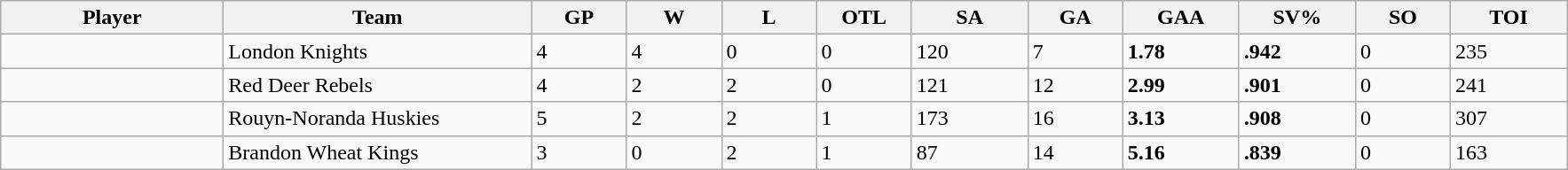<table class="wikitable sortable">
<tr>
<th style="width:10em">Player</th>
<th style="width:14em">Team</th>
<th style="width:4em">GP</th>
<th style="width:4em">W</th>
<th style="width:4em">L</th>
<th style="width:4em">OTL</th>
<th style="width:5em">SA</th>
<th style="width:4em">GA</th>
<th style="width:5em">GAA</th>
<th style="width:5em">SV%</th>
<th style="width:4em">SO</th>
<th style="width:5em">TOI</th>
</tr>
<tr>
<td></td>
<td>London Knights</td>
<td>4</td>
<td>4</td>
<td>0</td>
<td>0</td>
<td>120</td>
<td>7</td>
<td><strong>1.78</strong></td>
<td><strong>.942</strong></td>
<td>0</td>
<td>235</td>
</tr>
<tr>
<td></td>
<td>Red Deer Rebels</td>
<td>4</td>
<td>2</td>
<td>2</td>
<td>0</td>
<td>121</td>
<td>12</td>
<td><strong>2.99</strong></td>
<td><strong>.901</strong></td>
<td>0</td>
<td>241</td>
</tr>
<tr>
<td></td>
<td>Rouyn-Noranda Huskies</td>
<td>5</td>
<td>2</td>
<td>2</td>
<td>1</td>
<td>173</td>
<td>16</td>
<td><strong>3.13</strong></td>
<td><strong>.908</strong></td>
<td>0</td>
<td>307</td>
</tr>
<tr>
<td></td>
<td>Brandon Wheat Kings</td>
<td>3</td>
<td>0</td>
<td>2</td>
<td>1</td>
<td>87</td>
<td>14</td>
<td><strong>5.16</strong></td>
<td><strong>.839</strong></td>
<td>0</td>
<td>163</td>
</tr>
</table>
